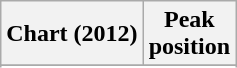<table class="wikitable sortable">
<tr>
<th>Chart (2012)</th>
<th>Peak<br>position</th>
</tr>
<tr>
</tr>
<tr>
</tr>
<tr>
</tr>
<tr>
</tr>
</table>
